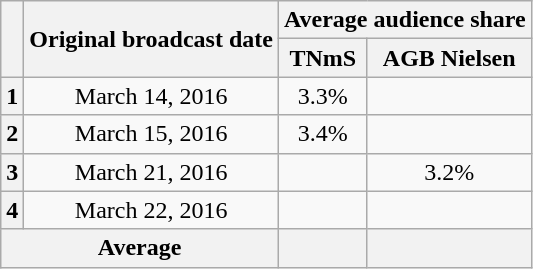<table class=wikitable style="text-align:center">
<tr>
<th rowspan="2"></th>
<th rowspan="2">Original broadcast date</th>
<th colspan="2">Average audience share</th>
</tr>
<tr>
<th>TNmS</th>
<th>AGB Nielsen</th>
</tr>
<tr>
<th>1</th>
<td>March 14, 2016</td>
<td>3.3%</td>
<td></td>
</tr>
<tr>
<th>2</th>
<td>March 15, 2016</td>
<td>3.4%</td>
<td></td>
</tr>
<tr>
<th>3</th>
<td>March 21, 2016</td>
<td></td>
<td>3.2%</td>
</tr>
<tr>
<th>4</th>
<td>March 22, 2016</td>
<td></td>
<td></td>
</tr>
<tr>
<th colspan=2>Average</th>
<th></th>
<th></th>
</tr>
</table>
